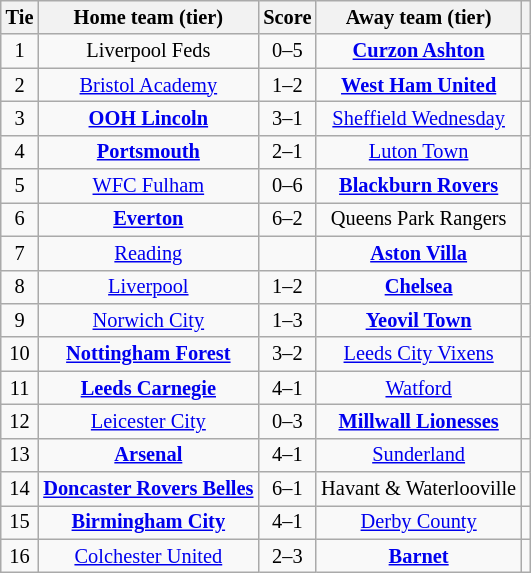<table class="wikitable" style="text-align:center; font-size:85%">
<tr>
<th>Tie</th>
<th>Home team (tier)</th>
<th>Score</th>
<th>Away team (tier)</th>
<th></th>
</tr>
<tr>
<td align="center">1</td>
<td>Liverpool Feds</td>
<td align="center">0–5</td>
<td><strong><a href='#'>Curzon Ashton</a></strong></td>
<td></td>
</tr>
<tr>
<td align="center">2</td>
<td><a href='#'>Bristol Academy</a></td>
<td align="center">1–2</td>
<td><strong><a href='#'>West Ham United</a></strong></td>
<td></td>
</tr>
<tr>
<td align="center">3</td>
<td><strong><a href='#'>OOH Lincoln</a></strong></td>
<td align="center">3–1</td>
<td><a href='#'>Sheffield Wednesday</a></td>
<td></td>
</tr>
<tr>
<td align="center">4</td>
<td><strong><a href='#'>Portsmouth</a></strong></td>
<td align="center">2–1</td>
<td><a href='#'>Luton Town</a></td>
<td></td>
</tr>
<tr>
<td align="center">5</td>
<td><a href='#'>WFC Fulham</a></td>
<td align="center">0–6</td>
<td><strong><a href='#'>Blackburn Rovers</a></strong></td>
<td></td>
</tr>
<tr>
<td align="center">6</td>
<td><strong><a href='#'>Everton</a></strong></td>
<td align="center">6–2</td>
<td>Queens Park Rangers</td>
<td></td>
</tr>
<tr>
<td align="center">7</td>
<td><a href='#'>Reading</a></td>
<td></td>
<td><strong><a href='#'>Aston Villa</a></strong></td>
<td></td>
</tr>
<tr>
<td align="center">8</td>
<td><a href='#'>Liverpool</a></td>
<td align="center">1–2 </td>
<td><strong><a href='#'>Chelsea</a></strong></td>
<td></td>
</tr>
<tr>
<td align="center">9</td>
<td><a href='#'>Norwich City</a></td>
<td align="center">1–3</td>
<td><strong><a href='#'>Yeovil Town</a></strong></td>
<td></td>
</tr>
<tr>
<td align="center">10</td>
<td><strong><a href='#'>Nottingham Forest</a></strong></td>
<td align="center">3–2</td>
<td><a href='#'>Leeds City Vixens</a></td>
<td></td>
</tr>
<tr>
<td align="center">11</td>
<td><strong><a href='#'>Leeds Carnegie</a></strong></td>
<td align="center">4–1</td>
<td><a href='#'>Watford</a></td>
<td></td>
</tr>
<tr>
<td align="center">12</td>
<td><a href='#'>Leicester City</a></td>
<td align="center">0–3</td>
<td><strong><a href='#'>Millwall Lionesses</a></strong></td>
<td></td>
</tr>
<tr>
<td align="center">13</td>
<td><strong><a href='#'>Arsenal</a></strong></td>
<td align="center">4–1 </td>
<td><a href='#'>Sunderland</a></td>
<td></td>
</tr>
<tr>
<td align="center">14</td>
<td><strong><a href='#'>Doncaster Rovers Belles</a></strong></td>
<td align="center">6–1</td>
<td>Havant & Waterlooville</td>
<td></td>
</tr>
<tr>
<td align="center">15</td>
<td><strong><a href='#'>Birmingham City</a></strong></td>
<td align="center">4–1</td>
<td><a href='#'>Derby County</a></td>
<td></td>
</tr>
<tr>
<td align="center">16</td>
<td><a href='#'>Colchester United</a></td>
<td align="center">2–3 </td>
<td><strong><a href='#'>Barnet</a></strong></td>
<td></td>
</tr>
</table>
